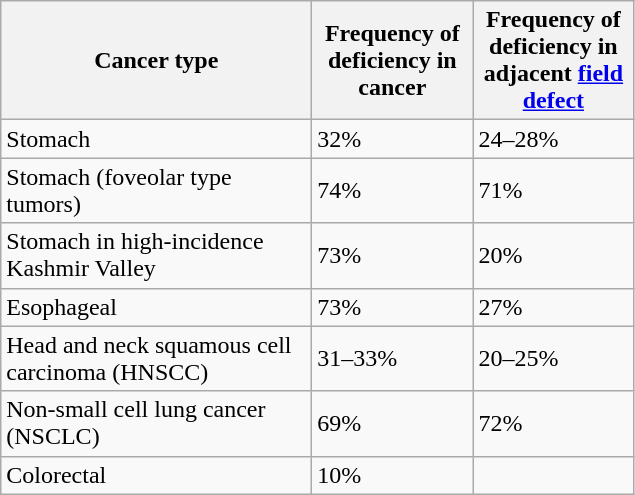<table class="wikitable sortable">
<tr>
<th width="200">Cancer type</th>
<th width="100">Frequency of deficiency in cancer</th>
<th width="100">Frequency of deficiency in adjacent <a href='#'>field defect</a></th>
</tr>
<tr>
<td>Stomach</td>
<td>32%</td>
<td>24–28%</td>
</tr>
<tr>
<td>Stomach (foveolar type tumors)</td>
<td>74%</td>
<td>71%</td>
</tr>
<tr>
<td>Stomach in high-incidence Kashmir Valley</td>
<td>73%</td>
<td>20%</td>
</tr>
<tr>
<td>Esophageal</td>
<td>73%</td>
<td>27%</td>
</tr>
<tr>
<td>Head and neck squamous cell carcinoma (HNSCC)</td>
<td>31–33%</td>
<td>20–25%</td>
</tr>
<tr>
<td>Non-small cell lung cancer (NSCLC)</td>
<td>69%</td>
<td>72%</td>
</tr>
<tr>
<td>Colorectal</td>
<td>10%</td>
<td></td>
</tr>
</table>
